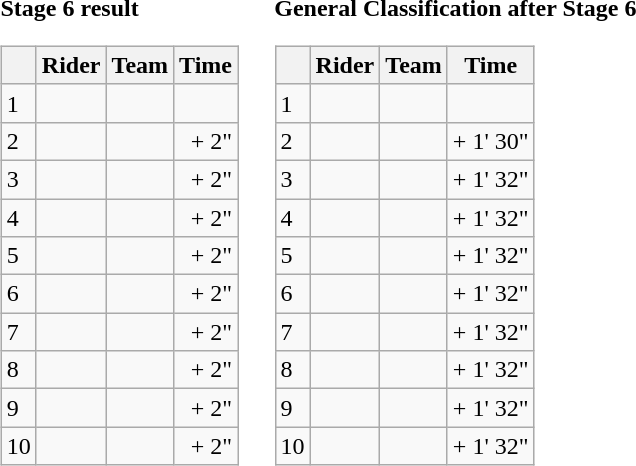<table>
<tr>
<td><strong>Stage 6 result</strong><br><table class="wikitable">
<tr>
<th></th>
<th>Rider</th>
<th>Team</th>
<th>Time</th>
</tr>
<tr>
<td>1</td>
<td></td>
<td></td>
<td align="right"></td>
</tr>
<tr>
<td>2</td>
<td></td>
<td></td>
<td align="right">+ 2"</td>
</tr>
<tr>
<td>3</td>
<td></td>
<td></td>
<td align="right">+ 2"</td>
</tr>
<tr>
<td>4</td>
<td></td>
<td></td>
<td align="right">+ 2"</td>
</tr>
<tr>
<td>5</td>
<td></td>
<td></td>
<td align="right">+ 2"</td>
</tr>
<tr>
<td>6</td>
<td></td>
<td></td>
<td align="right">+ 2"</td>
</tr>
<tr>
<td>7</td>
<td></td>
<td></td>
<td align="right">+ 2"</td>
</tr>
<tr>
<td>8</td>
<td></td>
<td></td>
<td align="right">+ 2"</td>
</tr>
<tr>
<td>9</td>
<td></td>
<td></td>
<td align="right">+ 2"</td>
</tr>
<tr>
<td>10</td>
<td></td>
<td></td>
<td align="right">+ 2"</td>
</tr>
</table>
</td>
<td></td>
<td><strong>General Classification after Stage 6</strong><br><table class="wikitable">
<tr>
<th></th>
<th>Rider</th>
<th>Team</th>
<th>Time</th>
</tr>
<tr>
<td>1</td>
<td> </td>
<td></td>
<td align="right"></td>
</tr>
<tr>
<td>2</td>
<td></td>
<td></td>
<td align="right">+ 1' 30"</td>
</tr>
<tr>
<td>3</td>
<td></td>
<td></td>
<td align="right">+ 1' 32"</td>
</tr>
<tr>
<td>4</td>
<td></td>
<td></td>
<td align="right">+ 1' 32"</td>
</tr>
<tr>
<td>5</td>
<td></td>
<td></td>
<td align="right">+ 1' 32"</td>
</tr>
<tr>
<td>6</td>
<td></td>
<td></td>
<td align="right">+ 1' 32"</td>
</tr>
<tr>
<td>7</td>
<td></td>
<td></td>
<td align="right">+ 1' 32"</td>
</tr>
<tr>
<td>8</td>
<td></td>
<td></td>
<td align="right">+ 1' 32"</td>
</tr>
<tr>
<td>9</td>
<td></td>
<td></td>
<td align="right">+ 1' 32"</td>
</tr>
<tr>
<td>10</td>
<td></td>
<td></td>
<td align="right">+ 1' 32"</td>
</tr>
</table>
</td>
</tr>
</table>
